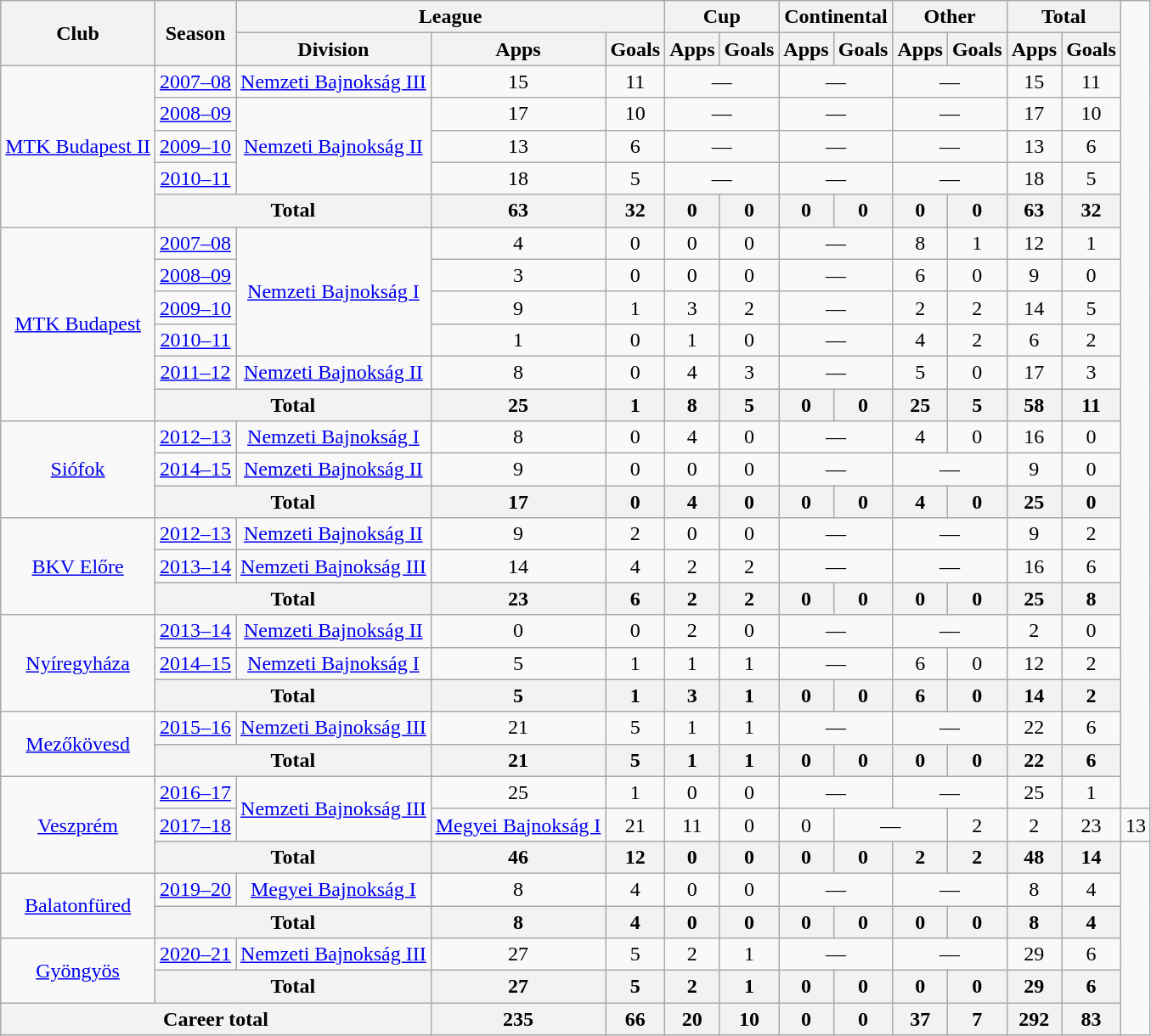<table class="wikitable" style="text-align:center">
<tr>
<th rowspan="2">Club</th>
<th rowspan="2">Season</th>
<th colspan="3">League</th>
<th colspan="2">Cup</th>
<th colspan="2">Continental</th>
<th colspan="2">Other</th>
<th colspan="2">Total</th>
</tr>
<tr>
<th>Division</th>
<th>Apps</th>
<th>Goals</th>
<th>Apps</th>
<th>Goals</th>
<th>Apps</th>
<th>Goals</th>
<th>Apps</th>
<th>Goals</th>
<th>Apps</th>
<th>Goals</th>
</tr>
<tr>
<td rowspan="5"><a href='#'>MTK Budapest II</a></td>
<td><a href='#'>2007–08</a></td>
<td><a href='#'>Nemzeti Bajnokság III</a></td>
<td>15</td>
<td>11</td>
<td colspan="2">—</td>
<td colspan="2">—</td>
<td colspan="2">—</td>
<td>15</td>
<td>11</td>
</tr>
<tr>
<td><a href='#'>2008–09</a></td>
<td rowspan="3"><a href='#'>Nemzeti Bajnokság II</a></td>
<td>17</td>
<td>10</td>
<td colspan="2">—</td>
<td colspan="2">—</td>
<td colspan="2">—</td>
<td>17</td>
<td>10</td>
</tr>
<tr>
<td><a href='#'>2009–10</a></td>
<td>13</td>
<td>6</td>
<td colspan="2">—</td>
<td colspan="2">—</td>
<td colspan="2">—</td>
<td>13</td>
<td>6</td>
</tr>
<tr>
<td><a href='#'>2010–11</a></td>
<td>18</td>
<td>5</td>
<td colspan="2">—</td>
<td colspan="2">—</td>
<td colspan="2">—</td>
<td>18</td>
<td>5</td>
</tr>
<tr>
<th colspan="2">Total</th>
<th>63</th>
<th>32</th>
<th>0</th>
<th>0</th>
<th>0</th>
<th>0</th>
<th>0</th>
<th>0</th>
<th>63</th>
<th>32</th>
</tr>
<tr>
<td rowspan="6"><a href='#'>MTK Budapest</a></td>
<td><a href='#'>2007–08</a></td>
<td rowspan="4"><a href='#'>Nemzeti Bajnokság I</a></td>
<td>4</td>
<td>0</td>
<td>0</td>
<td>0</td>
<td colspan="2">—</td>
<td>8</td>
<td>1</td>
<td>12</td>
<td>1</td>
</tr>
<tr>
<td><a href='#'>2008–09</a></td>
<td>3</td>
<td>0</td>
<td>0</td>
<td>0</td>
<td colspan="2">—</td>
<td>6</td>
<td>0</td>
<td>9</td>
<td>0</td>
</tr>
<tr>
<td><a href='#'>2009–10</a></td>
<td>9</td>
<td>1</td>
<td>3</td>
<td>2</td>
<td colspan="2">—</td>
<td>2</td>
<td>2</td>
<td>14</td>
<td>5</td>
</tr>
<tr>
<td><a href='#'>2010–11</a></td>
<td>1</td>
<td>0</td>
<td>1</td>
<td>0</td>
<td colspan="2">—</td>
<td>4</td>
<td>2</td>
<td>6</td>
<td>2</td>
</tr>
<tr>
<td><a href='#'>2011–12</a></td>
<td><a href='#'>Nemzeti Bajnokság II</a></td>
<td>8</td>
<td>0</td>
<td>4</td>
<td>3</td>
<td colspan="2">—</td>
<td>5</td>
<td>0</td>
<td>17</td>
<td>3</td>
</tr>
<tr>
<th colspan="2">Total</th>
<th>25</th>
<th>1</th>
<th>8</th>
<th>5</th>
<th>0</th>
<th>0</th>
<th>25</th>
<th>5</th>
<th>58</th>
<th>11</th>
</tr>
<tr>
<td rowspan="3"><a href='#'>Siófok</a></td>
<td><a href='#'>2012–13</a></td>
<td><a href='#'>Nemzeti Bajnokság I</a></td>
<td>8</td>
<td>0</td>
<td>4</td>
<td>0</td>
<td colspan="2">—</td>
<td>4</td>
<td>0</td>
<td>16</td>
<td>0</td>
</tr>
<tr>
<td><a href='#'>2014–15</a></td>
<td><a href='#'>Nemzeti Bajnokság II</a></td>
<td>9</td>
<td>0</td>
<td>0</td>
<td>0</td>
<td colspan="2">—</td>
<td colspan="2">—</td>
<td>9</td>
<td>0</td>
</tr>
<tr>
<th colspan="2">Total</th>
<th>17</th>
<th>0</th>
<th>4</th>
<th>0</th>
<th>0</th>
<th>0</th>
<th>4</th>
<th>0</th>
<th>25</th>
<th>0</th>
</tr>
<tr>
<td rowspan="3"><a href='#'>BKV Előre</a></td>
<td><a href='#'>2012–13</a></td>
<td><a href='#'>Nemzeti Bajnokság II</a></td>
<td>9</td>
<td>2</td>
<td>0</td>
<td>0</td>
<td colspan="2">—</td>
<td colspan="2">—</td>
<td>9</td>
<td>2</td>
</tr>
<tr>
<td><a href='#'>2013–14</a></td>
<td><a href='#'>Nemzeti Bajnokság III</a></td>
<td>14</td>
<td>4</td>
<td>2</td>
<td>2</td>
<td colspan="2">—</td>
<td colspan="2">—</td>
<td>16</td>
<td>6</td>
</tr>
<tr>
<th colspan="2">Total</th>
<th>23</th>
<th>6</th>
<th>2</th>
<th>2</th>
<th>0</th>
<th>0</th>
<th>0</th>
<th>0</th>
<th>25</th>
<th>8</th>
</tr>
<tr>
<td rowspan="3"><a href='#'>Nyíregyháza</a></td>
<td><a href='#'>2013–14</a></td>
<td><a href='#'>Nemzeti Bajnokság II</a></td>
<td>0</td>
<td>0</td>
<td>2</td>
<td>0</td>
<td colspan="2">—</td>
<td colspan="2">—</td>
<td>2</td>
<td>0</td>
</tr>
<tr>
<td><a href='#'>2014–15</a></td>
<td><a href='#'>Nemzeti Bajnokság I</a></td>
<td>5</td>
<td>1</td>
<td>1</td>
<td>1</td>
<td colspan="2">—</td>
<td>6</td>
<td>0</td>
<td>12</td>
<td>2</td>
</tr>
<tr>
<th colspan="2">Total</th>
<th>5</th>
<th>1</th>
<th>3</th>
<th>1</th>
<th>0</th>
<th>0</th>
<th>6</th>
<th>0</th>
<th>14</th>
<th>2</th>
</tr>
<tr>
<td rowspan="2"><a href='#'>Mezőkövesd</a></td>
<td><a href='#'>2015–16</a></td>
<td><a href='#'>Nemzeti Bajnokság III</a></td>
<td>21</td>
<td>5</td>
<td>1</td>
<td>1</td>
<td colspan="2">—</td>
<td colspan="2">—</td>
<td>22</td>
<td>6</td>
</tr>
<tr>
<th colspan="2">Total</th>
<th>21</th>
<th>5</th>
<th>1</th>
<th>1</th>
<th>0</th>
<th>0</th>
<th>0</th>
<th>0</th>
<th>22</th>
<th>6</th>
</tr>
<tr>
<td rowspan="3"><a href='#'>Veszprém</a></td>
<td><a href='#'>2016–17</a></td>
<td rowspan="2"><a href='#'>Nemzeti Bajnokság III</a></td>
<td>25</td>
<td>1</td>
<td>0</td>
<td>0</td>
<td colspan="2">—</td>
<td colspan="2">—</td>
<td>25</td>
<td>1</td>
</tr>
<tr>
<td><a href='#'>2017–18</a></td>
<td><a href='#'>Megyei Bajnokság I</a></td>
<td>21</td>
<td>11</td>
<td>0</td>
<td>0</td>
<td colspan="2">—</td>
<td>2</td>
<td>2</td>
<td>23</td>
<td>13</td>
</tr>
<tr>
<th colspan="2">Total</th>
<th>46</th>
<th>12</th>
<th>0</th>
<th>0</th>
<th>0</th>
<th>0</th>
<th>2</th>
<th>2</th>
<th>48</th>
<th>14</th>
</tr>
<tr>
<td rowspan="2"><a href='#'>Balatonfüred</a></td>
<td><a href='#'>2019–20</a></td>
<td><a href='#'>Megyei Bajnokság I</a></td>
<td>8</td>
<td>4</td>
<td>0</td>
<td>0</td>
<td colspan="2">—</td>
<td colspan="2">—</td>
<td>8</td>
<td>4</td>
</tr>
<tr>
<th colspan="2">Total</th>
<th>8</th>
<th>4</th>
<th>0</th>
<th>0</th>
<th>0</th>
<th>0</th>
<th>0</th>
<th>0</th>
<th>8</th>
<th>4</th>
</tr>
<tr>
<td rowspan="2"><a href='#'>Gyöngyös</a></td>
<td><a href='#'>2020–21</a></td>
<td><a href='#'>Nemzeti Bajnokság III</a></td>
<td>27</td>
<td>5</td>
<td>2</td>
<td>1</td>
<td colspan="2">—</td>
<td colspan="2">—</td>
<td>29</td>
<td>6</td>
</tr>
<tr>
<th colspan="2">Total</th>
<th>27</th>
<th>5</th>
<th>2</th>
<th>1</th>
<th>0</th>
<th>0</th>
<th>0</th>
<th>0</th>
<th>29</th>
<th>6</th>
</tr>
<tr>
<th colspan="3">Career total</th>
<th>235</th>
<th>66</th>
<th>20</th>
<th>10</th>
<th>0</th>
<th>0</th>
<th>37</th>
<th>7</th>
<th>292</th>
<th>83</th>
</tr>
</table>
